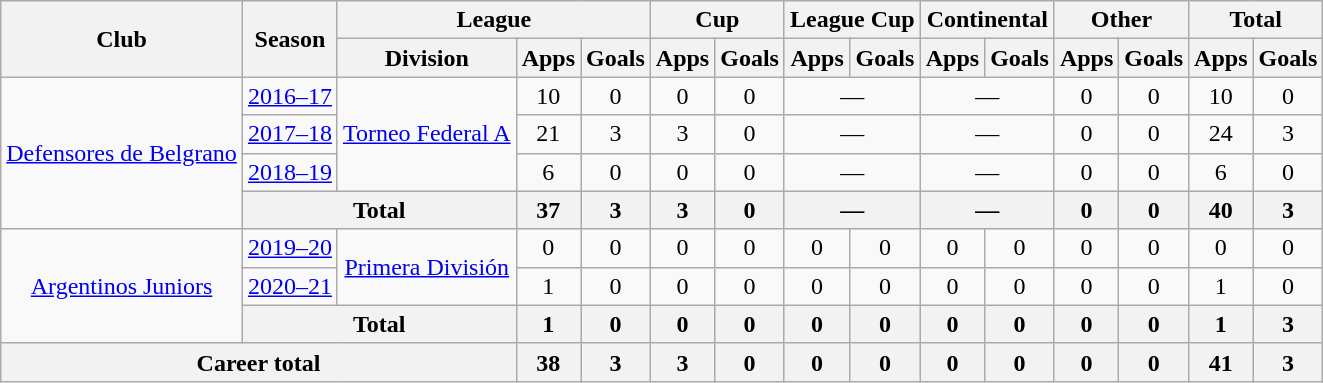<table class="wikitable" style="text-align:center">
<tr>
<th rowspan="2">Club</th>
<th rowspan="2">Season</th>
<th colspan="3">League</th>
<th colspan="2">Cup</th>
<th colspan="2">League Cup</th>
<th colspan="2">Continental</th>
<th colspan="2">Other</th>
<th colspan="2">Total</th>
</tr>
<tr>
<th>Division</th>
<th>Apps</th>
<th>Goals</th>
<th>Apps</th>
<th>Goals</th>
<th>Apps</th>
<th>Goals</th>
<th>Apps</th>
<th>Goals</th>
<th>Apps</th>
<th>Goals</th>
<th>Apps</th>
<th>Goals</th>
</tr>
<tr>
<td rowspan="4"><a href='#'>Defensores de Belgrano</a></td>
<td><a href='#'>2016–17</a></td>
<td rowspan="3"><a href='#'>Torneo Federal A</a></td>
<td>10</td>
<td>0</td>
<td>0</td>
<td>0</td>
<td colspan="2">—</td>
<td colspan="2">—</td>
<td>0</td>
<td>0</td>
<td>10</td>
<td>0</td>
</tr>
<tr>
<td><a href='#'>2017–18</a></td>
<td>21</td>
<td>3</td>
<td>3</td>
<td>0</td>
<td colspan="2">—</td>
<td colspan="2">—</td>
<td>0</td>
<td>0</td>
<td>24</td>
<td>3</td>
</tr>
<tr>
<td><a href='#'>2018–19</a></td>
<td>6</td>
<td>0</td>
<td>0</td>
<td>0</td>
<td colspan="2">—</td>
<td colspan="2">—</td>
<td>0</td>
<td>0</td>
<td>6</td>
<td>0</td>
</tr>
<tr>
<th colspan="2">Total</th>
<th>37</th>
<th>3</th>
<th>3</th>
<th>0</th>
<th colspan="2">—</th>
<th colspan="2">—</th>
<th>0</th>
<th>0</th>
<th>40</th>
<th>3</th>
</tr>
<tr>
<td rowspan="3"><a href='#'>Argentinos Juniors</a></td>
<td><a href='#'>2019–20</a></td>
<td rowspan="2"><a href='#'>Primera División</a></td>
<td>0</td>
<td>0</td>
<td>0</td>
<td>0</td>
<td>0</td>
<td>0</td>
<td>0</td>
<td>0</td>
<td>0</td>
<td>0</td>
<td>0</td>
<td>0</td>
</tr>
<tr>
<td><a href='#'>2020–21</a></td>
<td>1</td>
<td>0</td>
<td>0</td>
<td>0</td>
<td>0</td>
<td>0</td>
<td>0</td>
<td>0</td>
<td>0</td>
<td>0</td>
<td>1</td>
<td>0</td>
</tr>
<tr>
<th colspan="2">Total</th>
<th>1</th>
<th>0</th>
<th>0</th>
<th>0</th>
<th>0</th>
<th>0</th>
<th>0</th>
<th>0</th>
<th>0</th>
<th>0</th>
<th>1</th>
<th>3</th>
</tr>
<tr>
<th colspan="3">Career total</th>
<th>38</th>
<th>3</th>
<th>3</th>
<th>0</th>
<th>0</th>
<th>0</th>
<th>0</th>
<th>0</th>
<th>0</th>
<th>0</th>
<th>41</th>
<th>3</th>
</tr>
</table>
